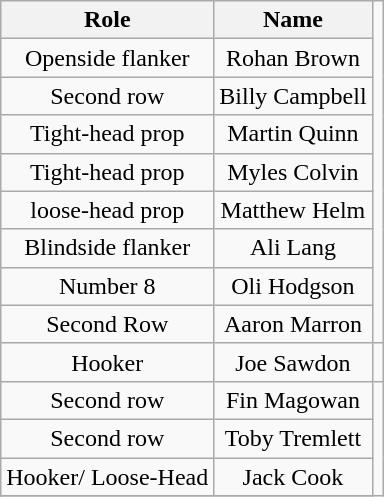<table class="wikitable unsortable" style="text-align:center">
<tr>
<th scope="col">Role</th>
<th scope="col">Name</th>
</tr>
<tr>
<td>Openside flanker</td>
<td>Rohan Brown</td>
</tr>
<tr>
<td>Second row</td>
<td>Billy Campbell</td>
</tr>
<tr>
<td>Tight-head prop</td>
<td>Martin Quinn</td>
</tr>
<tr>
<td>Tight-head prop</td>
<td>Myles Colvin</td>
</tr>
<tr>
<td>loose-head prop</td>
<td>Matthew Helm</td>
</tr>
<tr>
<td>Blindside flanker</td>
<td>Ali Lang</td>
</tr>
<tr>
<td>Number 8</td>
<td>Oli Hodgson</td>
</tr>
<tr>
<td>Second Row</td>
<td>Aaron Marron</td>
</tr>
<tr>
<td>Hooker</td>
<td>Joe Sawdon</td>
<td></td>
</tr>
<tr>
<td>Second row</td>
<td>Fin Magowan</td>
</tr>
<tr>
<td>Second row</td>
<td>Toby Tremlett</td>
</tr>
<tr>
<td>Hooker/ Loose-Head</td>
<td>Jack Cook</td>
</tr>
<tr>
</tr>
</table>
